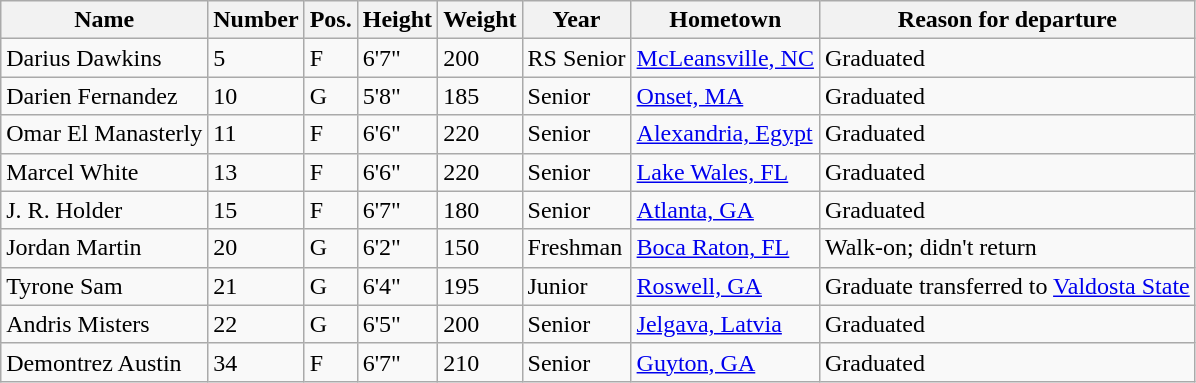<table class="wikitable sortable" border="1">
<tr>
<th>Name</th>
<th>Number</th>
<th>Pos.</th>
<th>Height</th>
<th>Weight</th>
<th>Year</th>
<th>Hometown</th>
<th class="unsortable">Reason for departure</th>
</tr>
<tr>
<td>Darius Dawkins</td>
<td>5</td>
<td>F</td>
<td>6'7"</td>
<td>200</td>
<td>RS Senior</td>
<td><a href='#'>McLeansville, NC</a></td>
<td>Graduated</td>
</tr>
<tr>
<td>Darien Fernandez</td>
<td>10</td>
<td>G</td>
<td>5'8"</td>
<td>185</td>
<td>Senior</td>
<td><a href='#'>Onset, MA</a></td>
<td>Graduated</td>
</tr>
<tr>
<td>Omar El Manasterly</td>
<td>11</td>
<td>F</td>
<td>6'6"</td>
<td>220</td>
<td>Senior</td>
<td><a href='#'>Alexandria, Egypt</a></td>
<td>Graduated</td>
</tr>
<tr>
<td>Marcel White</td>
<td>13</td>
<td>F</td>
<td>6'6"</td>
<td>220</td>
<td>Senior</td>
<td><a href='#'>Lake Wales, FL</a></td>
<td>Graduated</td>
</tr>
<tr>
<td>J. R. Holder</td>
<td>15</td>
<td>F</td>
<td>6'7"</td>
<td>180</td>
<td>Senior</td>
<td><a href='#'>Atlanta, GA</a></td>
<td>Graduated</td>
</tr>
<tr>
<td>Jordan Martin</td>
<td>20</td>
<td>G</td>
<td>6'2"</td>
<td>150</td>
<td>Freshman</td>
<td><a href='#'>Boca Raton, FL</a></td>
<td>Walk-on; didn't return</td>
</tr>
<tr>
<td>Tyrone Sam</td>
<td>21</td>
<td>G</td>
<td>6'4"</td>
<td>195</td>
<td>Junior</td>
<td><a href='#'>Roswell, GA</a></td>
<td>Graduate transferred to <a href='#'>Valdosta State</a></td>
</tr>
<tr>
<td>Andris Misters</td>
<td>22</td>
<td>G</td>
<td>6'5"</td>
<td>200</td>
<td>Senior</td>
<td><a href='#'>Jelgava, Latvia</a></td>
<td>Graduated</td>
</tr>
<tr>
<td>Demontrez Austin</td>
<td>34</td>
<td>F</td>
<td>6'7"</td>
<td>210</td>
<td>Senior</td>
<td><a href='#'>Guyton, GA</a></td>
<td>Graduated</td>
</tr>
</table>
